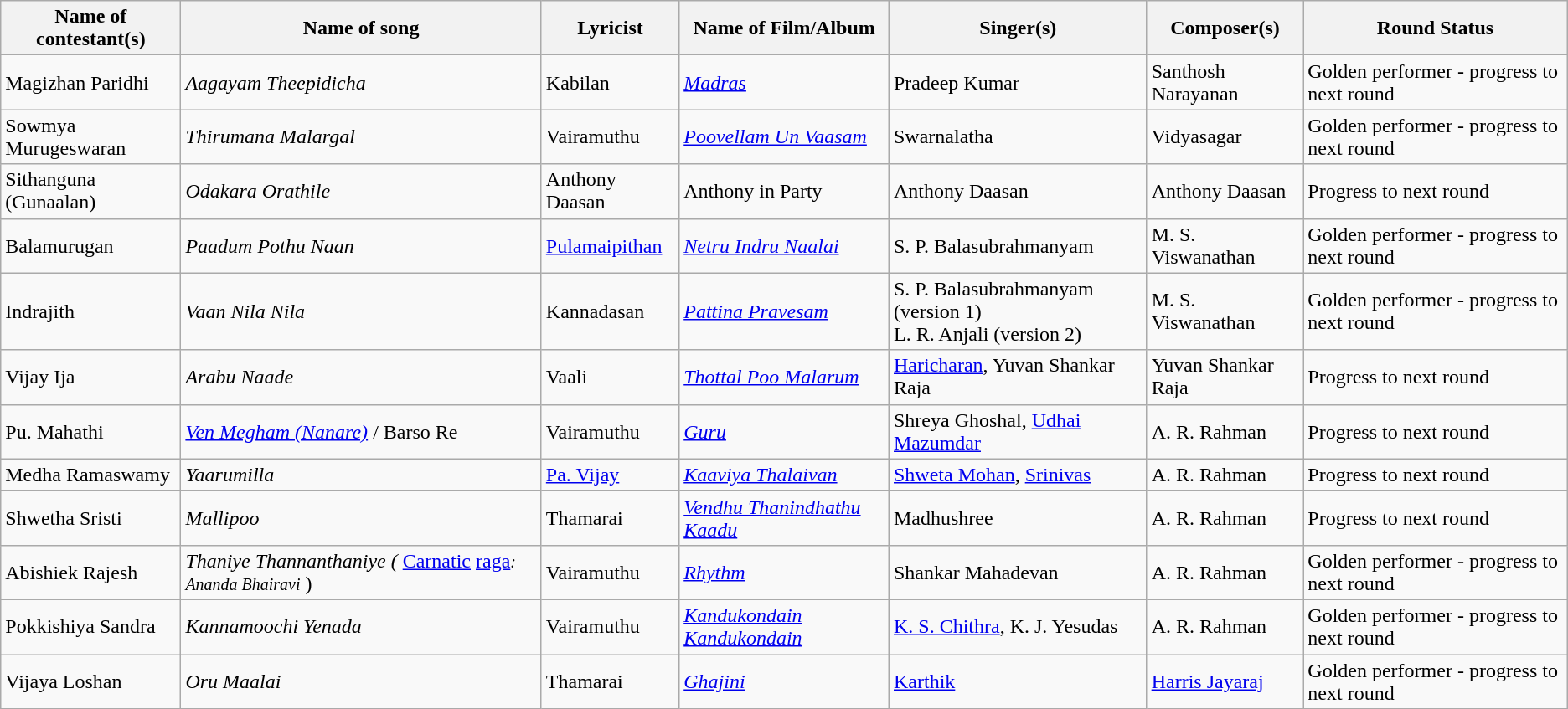<table class="wikitable">
<tr>
<th>Name of contestant(s)</th>
<th>Name of song</th>
<th>Lyricist</th>
<th>Name of Film/Album</th>
<th>Singer(s)</th>
<th>Composer(s)</th>
<th>Round Status</th>
</tr>
<tr>
<td>Magizhan Paridhi</td>
<td><em>Aagayam Theepidicha</em></td>
<td>Kabilan</td>
<td><a href='#'><em>Madras</em></a></td>
<td>Pradeep Kumar</td>
<td>Santhosh Narayanan</td>
<td>Golden performer - progress to next round</td>
</tr>
<tr>
<td>Sowmya Murugeswaran</td>
<td><em>Thirumana Malargal</em></td>
<td>Vairamuthu</td>
<td><a href='#'><em>Poovellam Un Vaasam</em></a></td>
<td>Swarnalatha</td>
<td>Vidyasagar</td>
<td>Golden performer - progress to next round</td>
</tr>
<tr>
<td>Sithanguna (Gunaalan)</td>
<td><em>Odakara Orathile</em></td>
<td>Anthony Daasan</td>
<td>Anthony in Party</td>
<td>Anthony Daasan</td>
<td>Anthony Daasan</td>
<td>Progress to next round</td>
</tr>
<tr>
<td>Balamurugan</td>
<td><em>Paadum Pothu Naan</em></td>
<td><a href='#'>Pulamaipithan</a></td>
<td><a href='#'><em>Netru Indru Naalai</em></a></td>
<td>S. P. Balasubrahmanyam</td>
<td>M. S. Viswanathan</td>
<td>Golden performer - progress to next round</td>
</tr>
<tr>
<td>Indrajith</td>
<td><em>Vaan Nila Nila</em></td>
<td>Kannadasan</td>
<td><a href='#'><em>Pattina Pravesam</em></a></td>
<td>S. P. Balasubrahmanyam (version 1)<br>L. R. Anjali (version 2)</td>
<td>M. S. Viswanathan</td>
<td>Golden performer - progress to next round</td>
</tr>
<tr>
<td>Vijay Ija</td>
<td><em>Arabu Naade</em></td>
<td>Vaali</td>
<td><a href='#'><em>Thottal Poo Malarum</em></a></td>
<td><a href='#'>Haricharan</a>, Yuvan Shankar Raja</td>
<td>Yuvan Shankar Raja</td>
<td>Progress to next round</td>
</tr>
<tr>
<td>Pu. Mahathi</td>
<td><a href='#'><em>Ven Megham (Nanare)</em></a> / Barso Re</td>
<td>Vairamuthu</td>
<td><a href='#'><em>Guru</em></a></td>
<td>Shreya Ghoshal, <a href='#'>Udhai Mazumdar</a></td>
<td>A. R. Rahman</td>
<td>Progress to next round</td>
</tr>
<tr>
<td>Medha Ramaswamy</td>
<td><em>Yaarumilla</em></td>
<td><a href='#'>Pa. Vijay</a></td>
<td><a href='#'><em>Kaaviya Thalaivan</em></a></td>
<td><a href='#'>Shweta Mohan</a>, <a href='#'>Srinivas</a></td>
<td>A. R. Rahman</td>
<td>Progress to next round</td>
</tr>
<tr>
<td>Shwetha Sristi</td>
<td><em>Mallipoo</em></td>
<td>Thamarai</td>
<td><a href='#'><em>Vendhu Thanindhathu Kaadu</em></a></td>
<td>Madhushree</td>
<td>A. R. Rahman</td>
<td>Progress to next round</td>
</tr>
<tr>
<td>Abishiek Rajesh</td>
<td><em>Thaniye Thannanthaniye (</em> <a href='#'>Carnatic</a> <a href='#'>raga</a><em><small>: Ananda Bhairavi</small></em> )</td>
<td>Vairamuthu</td>
<td><a href='#'><em>Rhythm</em></a></td>
<td>Shankar Mahadevan</td>
<td>A. R. Rahman</td>
<td>Golden performer - progress to next round</td>
</tr>
<tr>
<td>Pokkishiya Sandra</td>
<td><em>Kannamoochi Yenada</em></td>
<td>Vairamuthu</td>
<td><a href='#'><em>Kandukondain Kandukondain</em></a></td>
<td><a href='#'>K. S. Chithra</a>, K. J. Yesudas</td>
<td>A. R. Rahman</td>
<td>Golden performer - progress to next round</td>
</tr>
<tr>
<td>Vijaya Loshan</td>
<td><em>Oru Maalai</em></td>
<td>Thamarai</td>
<td><a href='#'><em>Ghajini</em></a></td>
<td><a href='#'>Karthik</a></td>
<td><a href='#'>Harris Jayaraj</a></td>
<td>Golden performer - progress to next round</td>
</tr>
</table>
